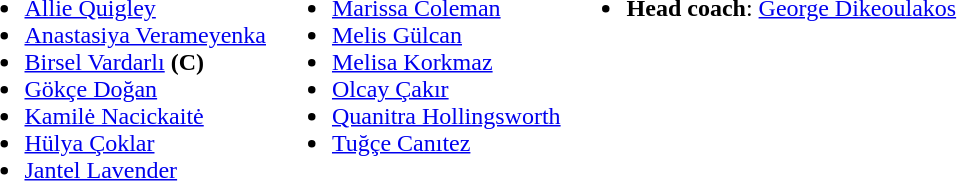<table>
<tr valign="top">
<td><br><ul><li> <a href='#'>Allie Quigley</a></li><li> <a href='#'>Anastasiya Verameyenka</a></li><li> <a href='#'>Birsel Vardarlı</a> <strong>(C)</strong></li><li> <a href='#'>Gökçe Doğan</a></li><li> <a href='#'>Kamilė Nacickaitė</a></li><li> <a href='#'>Hülya Çoklar</a></li><li> <a href='#'>Jantel Lavender</a></li></ul></td>
<td><br><ul><li> <a href='#'>Marissa Coleman</a></li><li> <a href='#'>Melis Gülcan</a></li><li> <a href='#'>Melisa Korkmaz</a></li><li> <a href='#'>Olcay Çakır</a></li><li> <a href='#'>Quanitra Hollingsworth</a></li><li> <a href='#'>Tuğçe Canıtez</a></li></ul></td>
<td><br><ul><li><strong>Head coach</strong>:  <a href='#'>George Dikeoulakos</a></li></ul></td>
</tr>
</table>
